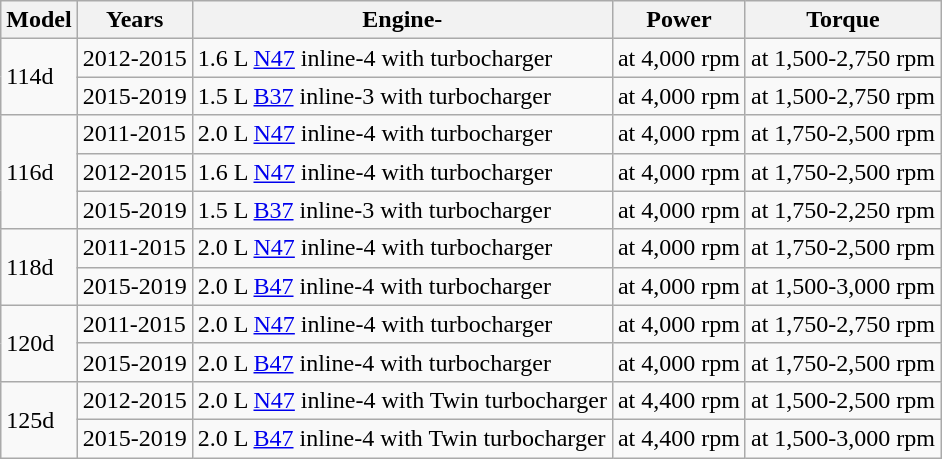<table class="wikitable sortable">
<tr>
<th>Model</th>
<th>Years</th>
<th>Engine- </th>
<th>Power</th>
<th>Torque</th>
</tr>
<tr>
<td rowspan="2">114d</td>
<td>2012-2015</td>
<td>1.6 L <a href='#'>N47</a> inline-4 with turbocharger</td>
<td> at 4,000 rpm</td>
<td> at 1,500-2,750 rpm</td>
</tr>
<tr>
<td>2015-2019</td>
<td>1.5 L <a href='#'>B37</a> inline-3 with turbocharger</td>
<td> at 4,000 rpm</td>
<td> at 1,500-2,750 rpm</td>
</tr>
<tr>
<td rowspan="3">116d</td>
<td>2011-2015</td>
<td>2.0 L <a href='#'>N47</a> inline-4 with turbocharger</td>
<td> at 4,000 rpm</td>
<td> at 1,750-2,500 rpm</td>
</tr>
<tr>
<td>2012-2015</td>
<td>1.6 L <a href='#'>N47</a> inline-4 with turbocharger</td>
<td> at 4,000 rpm</td>
<td> at 1,750-2,500 rpm</td>
</tr>
<tr>
<td>2015-2019</td>
<td>1.5 L <a href='#'>B37</a> inline-3 with turbocharger</td>
<td> at 4,000 rpm</td>
<td> at 1,750-2,250 rpm</td>
</tr>
<tr>
<td rowspan="2">118d</td>
<td>2011-2015</td>
<td>2.0 L <a href='#'>N47</a> inline-4 with turbocharger</td>
<td> at 4,000 rpm</td>
<td> at 1,750-2,500 rpm</td>
</tr>
<tr>
<td>2015-2019</td>
<td>2.0 L <a href='#'>B47</a> inline-4 with turbocharger</td>
<td> at 4,000 rpm</td>
<td> at 1,500-3,000 rpm</td>
</tr>
<tr>
<td rowspan=2>120d</td>
<td>2011-2015</td>
<td>2.0 L <a href='#'>N47</a> inline-4 with turbocharger</td>
<td> at 4,000 rpm</td>
<td> at 1,750-2,750 rpm</td>
</tr>
<tr>
<td>2015-2019</td>
<td>2.0 L <a href='#'>B47</a> inline-4 with turbocharger</td>
<td> at 4,000 rpm</td>
<td> at 1,750-2,500 rpm</td>
</tr>
<tr>
<td rowspan=2>125d</td>
<td>2012-2015</td>
<td>2.0 L <a href='#'>N47</a> inline-4 with Twin turbocharger</td>
<td> at 4,400 rpm</td>
<td> at 1,500-2,500 rpm</td>
</tr>
<tr>
<td>2015-2019</td>
<td>2.0 L <a href='#'>B47</a> inline-4 with Twin turbocharger</td>
<td> at 4,400 rpm</td>
<td> at 1,500-3,000 rpm</td>
</tr>
</table>
